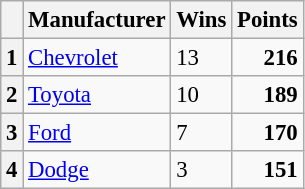<table class="wikitable" style="font-size: 95%;">
<tr>
<th></th>
<th>Manufacturer</th>
<th>Wins</th>
<th>Points</th>
</tr>
<tr>
<th>1</th>
<td><a href='#'>Chevrolet</a></td>
<td>13</td>
<td align="right"><strong>216</strong></td>
</tr>
<tr>
<th>2</th>
<td><a href='#'>Toyota</a></td>
<td>10</td>
<td align="right"><strong>189</strong></td>
</tr>
<tr>
<th>3</th>
<td><a href='#'>Ford</a></td>
<td>7</td>
<td align="right"><strong>170</strong></td>
</tr>
<tr>
<th>4</th>
<td><a href='#'>Dodge</a></td>
<td>3</td>
<td align="right"><strong>151</strong></td>
</tr>
</table>
